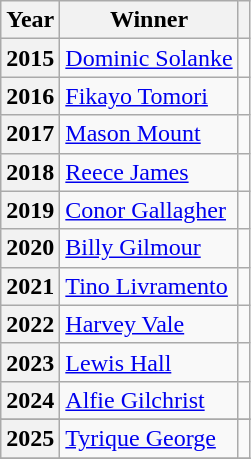<table class="wikitable plainrowheaders">
<tr>
<th scope="col">Year</th>
<th scope="col">Winner</th>
<th scope="col" class="unsortable"></th>
</tr>
<tr>
<th scope="row">2015</th>
<td> <a href='#'>Dominic Solanke</a></td>
<td style="text-align:center;"></td>
</tr>
<tr>
<th scope="row">2016</th>
<td> <a href='#'>Fikayo Tomori</a></td>
<td style="text-align:center;"></td>
</tr>
<tr>
<th scope="row">2017</th>
<td> <a href='#'>Mason Mount</a></td>
<td style="text-align:center;"></td>
</tr>
<tr>
<th scope="row">2018</th>
<td> <a href='#'>Reece James</a></td>
<td style="text-align:center;"></td>
</tr>
<tr>
<th scope="row">2019</th>
<td> <a href='#'>Conor Gallagher</a></td>
<td style="text-align:center;"></td>
</tr>
<tr>
<th scope="row">2020</th>
<td> <a href='#'>Billy Gilmour</a></td>
<td style="text-align:center;"></td>
</tr>
<tr>
<th scope="row">2021</th>
<td> <a href='#'>Tino Livramento</a></td>
<td style="text-align:center;"></td>
</tr>
<tr>
<th scope="row">2022</th>
<td> <a href='#'>Harvey Vale</a></td>
<td style="text-align:center;"></td>
</tr>
<tr>
<th scope="row">2023</th>
<td> <a href='#'>Lewis Hall</a></td>
<td style="text-align:center;"></td>
</tr>
<tr>
<th scope="row">2024</th>
<td> <a href='#'>Alfie Gilchrist</a></td>
<td style="text-align:center;"></td>
</tr>
<tr>
</tr>
<tr>
<th scope="row">2025</th>
<td> <a href='#'>Tyrique George</a></td>
<td style="text-align:center;"></td>
</tr>
<tr>
</tr>
</table>
